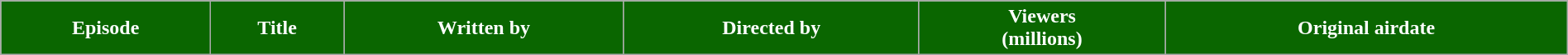<table class="wikitable plainrowheaders" style="width:100%;">
<tr style="color:#fff;">
<th style="background:#0A6600;">Episode</th>
<th style="background:#0A6600;">Title</th>
<th style="background:#0A6600;">Written by</th>
<th style="background:#0A6600;">Directed by</th>
<th style="background:#0A6600;">Viewers<br>(millions)</th>
<th style="background:#0A6600;">Original airdate<br>
</th>
</tr>
</table>
